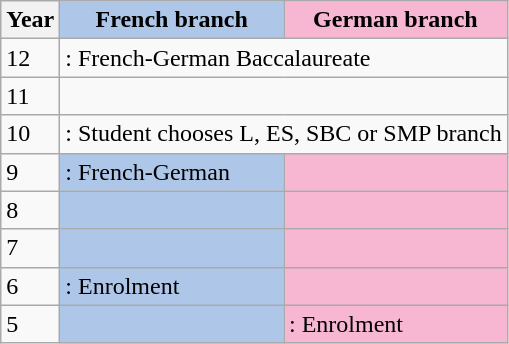<table class="wikitable">
<tr>
<th>Year</th>
<th style="background:#aec7e8;">French branch</th>
<th style="background:#f7b6d2;">German branch</th>
</tr>
<tr>
<td>12</td>
<td colspan="2">: French-German Baccalaureate</td>
</tr>
<tr>
<td>11</td>
<td colspan="2"></td>
</tr>
<tr>
<td>10</td>
<td colspan="2">: Student chooses L, ES, SBC or SMP branch</td>
</tr>
<tr>
<td>9</td>
<td style="background:#aec7e8;">: French-German </td>
<td style="background:#f7b6d2;"><em></em></td>
</tr>
<tr>
<td>8</td>
<td style="background:#aec7e8;"></td>
<td style="background:#f7b6d2;"><em></em></td>
</tr>
<tr>
<td>7</td>
<td style="background:#aec7e8;"></td>
<td style="background:#f7b6d2;"><em></em></td>
</tr>
<tr>
<td>6</td>
<td style="background:#aec7e8;">: Enrolment</td>
<td style="background:#f7b6d2;"><em></em></td>
</tr>
<tr>
<td>5</td>
<td style="background:#aec7e8;"></td>
<td style="background:#f7b6d2;"><em></em>: Enrolment</td>
</tr>
</table>
